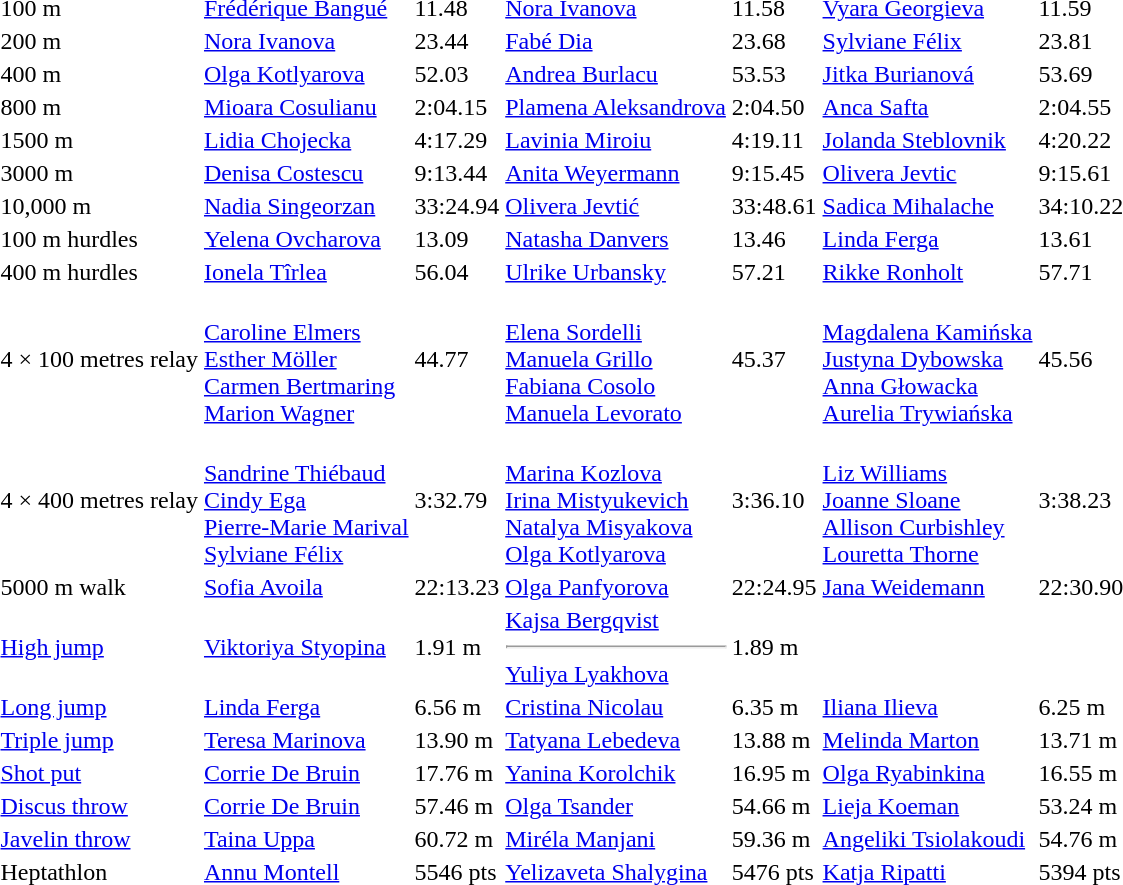<table>
<tr>
<td>100 m</td>
<td><a href='#'>Frédérique Bangué</a><br></td>
<td>11.48</td>
<td><a href='#'>Nora Ivanova</a><br></td>
<td>11.58</td>
<td><a href='#'>Vyara Georgieva</a><br></td>
<td>11.59</td>
</tr>
<tr>
<td>200 m</td>
<td><a href='#'>Nora Ivanova</a><br></td>
<td>23.44</td>
<td><a href='#'>Fabé Dia</a><br></td>
<td>23.68</td>
<td><a href='#'>Sylviane Félix</a><br></td>
<td>23.81</td>
</tr>
<tr>
<td>400 m</td>
<td><a href='#'>Olga Kotlyarova</a><br></td>
<td>52.03</td>
<td><a href='#'>Andrea Burlacu</a><br></td>
<td>53.53</td>
<td><a href='#'>Jitka Burianová</a><br></td>
<td>53.69</td>
</tr>
<tr>
<td>800 m</td>
<td><a href='#'>Mioara Cosulianu</a><br></td>
<td>2:04.15</td>
<td><a href='#'>Plamena Aleksandrova</a><br></td>
<td>2:04.50</td>
<td><a href='#'>Anca Safta</a><br></td>
<td>2:04.55</td>
</tr>
<tr>
<td>1500 m</td>
<td><a href='#'>Lidia Chojecka</a><br></td>
<td>4:17.29</td>
<td><a href='#'>Lavinia Miroiu</a><br></td>
<td>4:19.11</td>
<td><a href='#'>Jolanda Steblovnik</a><br></td>
<td>4:20.22</td>
</tr>
<tr>
<td>3000 m</td>
<td><a href='#'>Denisa Costescu</a><br></td>
<td>9:13.44</td>
<td><a href='#'>Anita Weyermann</a><br></td>
<td>9:15.45</td>
<td><a href='#'>Olivera Jevtic</a><br></td>
<td>9:15.61</td>
</tr>
<tr>
<td>10,000 m</td>
<td><a href='#'>Nadia Singeorzan</a><br></td>
<td>33:24.94</td>
<td><a href='#'>Olivera Jevtić</a><br></td>
<td>33:48.61</td>
<td><a href='#'>Sadica Mihalache</a><br></td>
<td>34:10.22</td>
</tr>
<tr>
<td>100 m hurdles</td>
<td><a href='#'>Yelena Ovcharova</a><br></td>
<td>13.09</td>
<td><a href='#'>Natasha Danvers</a><br></td>
<td>13.46</td>
<td><a href='#'>Linda Ferga</a><br></td>
<td>13.61</td>
</tr>
<tr>
<td>400 m hurdles</td>
<td><a href='#'>Ionela Tîrlea</a><br></td>
<td>56.04</td>
<td><a href='#'>Ulrike Urbansky</a><br></td>
<td>57.21</td>
<td><a href='#'>Rikke Ronholt</a><br></td>
<td>57.71</td>
</tr>
<tr>
<td>4 × 100 metres relay</td>
<td><br><a href='#'>Caroline Elmers</a><br><a href='#'>Esther Möller</a><br><a href='#'>Carmen Bertmaring</a><br><a href='#'>Marion Wagner</a></td>
<td>44.77</td>
<td><br><a href='#'>Elena Sordelli</a><br><a href='#'>Manuela Grillo</a><br><a href='#'>Fabiana Cosolo</a><br><a href='#'>Manuela Levorato</a></td>
<td>45.37</td>
<td><br><a href='#'>Magdalena Kamińska</a><br><a href='#'>Justyna Dybowska</a><br><a href='#'>Anna Głowacka</a><br><a href='#'>Aurelia Trywiańska</a></td>
<td>45.56</td>
</tr>
<tr>
<td>4 × 400 metres relay</td>
<td><br><a href='#'>Sandrine Thiébaud</a><br><a href='#'>Cindy Ega</a><br><a href='#'>Pierre-Marie Marival</a><br><a href='#'>Sylviane Félix</a></td>
<td>3:32.79</td>
<td><br><a href='#'>Marina Kozlova</a><br><a href='#'>Irina Mistyukevich</a><br><a href='#'>Natalya Misyakova</a><br><a href='#'>Olga Kotlyarova</a></td>
<td>3:36.10</td>
<td><br><a href='#'>Liz Williams</a><br><a href='#'>Joanne Sloane</a><br><a href='#'>Allison Curbishley</a><br><a href='#'>Louretta Thorne</a></td>
<td>3:38.23</td>
</tr>
<tr>
<td>5000 m walk</td>
<td><a href='#'>Sofia Avoila</a><br></td>
<td>22:13.23</td>
<td><a href='#'>Olga Panfyorova</a><br></td>
<td>22:24.95</td>
<td><a href='#'>Jana Weidemann</a><br></td>
<td>22:30.90</td>
</tr>
<tr>
<td><a href='#'>High jump</a></td>
<td><a href='#'>Viktoriya Styopina</a><br></td>
<td>1.91 m</td>
<td><a href='#'>Kajsa Bergqvist</a><br>  <hr> <a href='#'>Yuliya Lyakhova</a> <br></td>
<td>1.89 m</td>
<td></td>
<td></td>
</tr>
<tr>
<td><a href='#'>Long jump</a></td>
<td><a href='#'>Linda Ferga</a><br></td>
<td>6.56 m</td>
<td><a href='#'>Cristina Nicolau</a><br></td>
<td>6.35 m</td>
<td><a href='#'>Iliana Ilieva</a><br></td>
<td>6.25 m</td>
</tr>
<tr>
<td><a href='#'>Triple jump</a></td>
<td><a href='#'>Teresa Marinova</a><br></td>
<td>13.90 m</td>
<td><a href='#'>Tatyana Lebedeva</a><br></td>
<td>13.88 m</td>
<td><a href='#'>Melinda Marton</a><br></td>
<td>13.71 m</td>
</tr>
<tr>
<td><a href='#'>Shot put</a></td>
<td><a href='#'>Corrie De Bruin</a><br></td>
<td>17.76 m</td>
<td><a href='#'>Yanina Korolchik</a><br></td>
<td>16.95 m</td>
<td><a href='#'>Olga Ryabinkina</a><br></td>
<td>16.55 m</td>
</tr>
<tr>
<td><a href='#'>Discus throw</a></td>
<td><a href='#'>Corrie De Bruin</a><br></td>
<td>57.46 m</td>
<td><a href='#'>Olga Tsander</a><br></td>
<td>54.66 m</td>
<td><a href='#'>Lieja Koeman</a><br></td>
<td>53.24 m</td>
</tr>
<tr>
<td><a href='#'>Javelin throw</a></td>
<td><a href='#'>Taina Uppa</a><br></td>
<td>60.72 m</td>
<td><a href='#'>Miréla Manjani</a><br></td>
<td>59.36 m</td>
<td><a href='#'>Angeliki Tsiolakoudi</a><br></td>
<td>54.76 m</td>
</tr>
<tr>
<td>Heptathlon</td>
<td><a href='#'>Annu Montell</a><br></td>
<td>5546 pts</td>
<td><a href='#'>Yelizaveta Shalygina</a><br></td>
<td>5476 pts</td>
<td><a href='#'>Katja Ripatti</a><br></td>
<td>5394 pts</td>
</tr>
</table>
